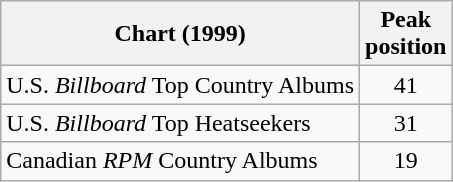<table class="wikitable">
<tr>
<th>Chart (1999)</th>
<th>Peak<br>position</th>
</tr>
<tr>
<td>U.S. <em>Billboard</em> Top Country Albums</td>
<td align="center">41</td>
</tr>
<tr>
<td>U.S. <em>Billboard</em> Top Heatseekers</td>
<td align="center">31</td>
</tr>
<tr>
<td>Canadian <em>RPM</em> Country Albums</td>
<td align="center">19</td>
</tr>
</table>
